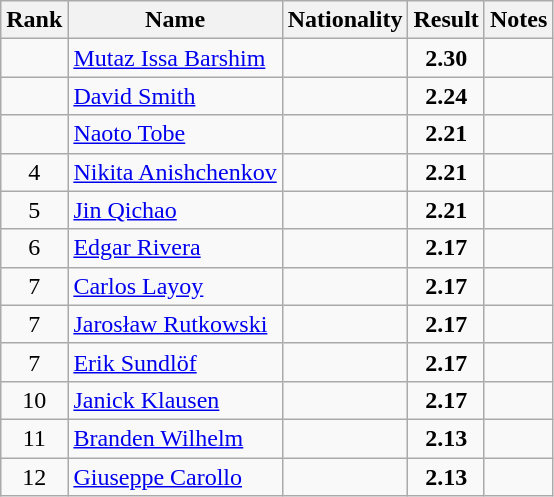<table class="wikitable sortable" style="text-align:center">
<tr>
<th>Rank</th>
<th>Name</th>
<th>Nationality</th>
<th>Result</th>
<th>Notes</th>
</tr>
<tr>
<td></td>
<td align=left><a href='#'>Mutaz Issa Barshim</a></td>
<td align=left></td>
<td><strong>2.30</strong></td>
<td></td>
</tr>
<tr>
<td></td>
<td align=left><a href='#'>David Smith</a></td>
<td align=left></td>
<td><strong>2.24</strong></td>
<td></td>
</tr>
<tr>
<td></td>
<td align=left><a href='#'>Naoto Tobe</a></td>
<td align=left></td>
<td><strong>2.21</strong></td>
<td></td>
</tr>
<tr>
<td>4</td>
<td align=left><a href='#'>Nikita Anishchenkov</a></td>
<td align=left></td>
<td><strong>2.21</strong></td>
<td></td>
</tr>
<tr>
<td>5</td>
<td align=left><a href='#'>Jin Qichao</a></td>
<td align=left></td>
<td><strong>2.21</strong></td>
<td></td>
</tr>
<tr>
<td>6</td>
<td align=left><a href='#'>Edgar Rivera</a></td>
<td align=left></td>
<td><strong>2.17</strong></td>
<td></td>
</tr>
<tr>
<td>7</td>
<td align=left><a href='#'>Carlos Layoy</a></td>
<td align=left></td>
<td><strong>2.17</strong></td>
<td></td>
</tr>
<tr>
<td>7</td>
<td align=left><a href='#'>Jarosław Rutkowski</a></td>
<td align=left></td>
<td><strong>2.17</strong></td>
<td></td>
</tr>
<tr>
<td>7</td>
<td align=left><a href='#'>Erik Sundlöf</a></td>
<td align=left></td>
<td><strong>2.17</strong></td>
<td></td>
</tr>
<tr>
<td>10</td>
<td align=left><a href='#'>Janick Klausen</a></td>
<td align=left></td>
<td><strong>2.17</strong></td>
<td></td>
</tr>
<tr>
<td>11</td>
<td align=left><a href='#'>Branden Wilhelm</a></td>
<td align=left></td>
<td><strong>2.13</strong></td>
<td></td>
</tr>
<tr>
<td>12</td>
<td align=left><a href='#'>Giuseppe Carollo</a></td>
<td align=left></td>
<td><strong>2.13</strong></td>
<td></td>
</tr>
</table>
